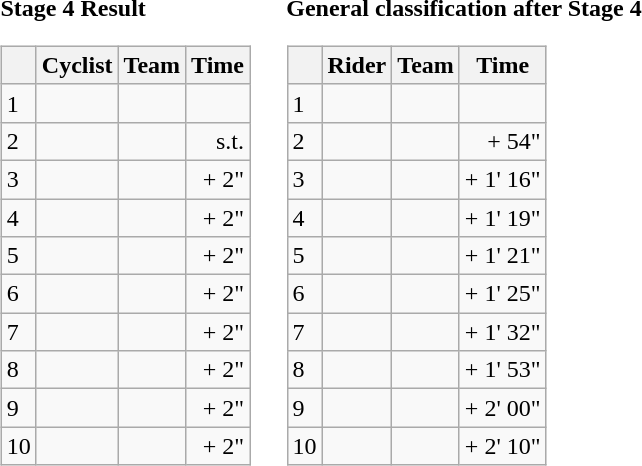<table>
<tr>
<td><strong>Stage 4 Result</strong><br><table class="wikitable">
<tr>
<th></th>
<th>Cyclist</th>
<th>Team</th>
<th>Time</th>
</tr>
<tr>
<td>1</td>
<td></td>
<td></td>
<td align="right"></td>
</tr>
<tr>
<td>2</td>
<td> </td>
<td></td>
<td align="right">s.t.</td>
</tr>
<tr>
<td>3</td>
<td></td>
<td></td>
<td align="right">+ 2"</td>
</tr>
<tr>
<td>4</td>
<td></td>
<td></td>
<td align="right">+ 2"</td>
</tr>
<tr>
<td>5</td>
<td></td>
<td></td>
<td align="right">+ 2"</td>
</tr>
<tr>
<td>6</td>
<td></td>
<td></td>
<td align="right">+ 2"</td>
</tr>
<tr>
<td>7</td>
<td></td>
<td></td>
<td align="right">+ 2"</td>
</tr>
<tr>
<td>8</td>
<td></td>
<td></td>
<td align="right">+ 2"</td>
</tr>
<tr>
<td>9</td>
<td></td>
<td></td>
<td align="right">+ 2"</td>
</tr>
<tr>
<td>10</td>
<td></td>
<td></td>
<td align="right">+ 2"</td>
</tr>
</table>
</td>
<td></td>
<td><strong>General classification after Stage 4</strong><br><table class="wikitable">
<tr>
<th></th>
<th>Rider</th>
<th>Team</th>
<th>Time</th>
</tr>
<tr>
<td>1</td>
<td> </td>
<td></td>
<td align="right"></td>
</tr>
<tr>
<td>2</td>
<td></td>
<td></td>
<td align="right">+ 54"</td>
</tr>
<tr>
<td>3</td>
<td></td>
<td></td>
<td align="right">+ 1' 16"</td>
</tr>
<tr>
<td>4</td>
<td> </td>
<td></td>
<td align="right">+ 1' 19"</td>
</tr>
<tr>
<td>5</td>
<td></td>
<td></td>
<td align="right">+ 1' 21"</td>
</tr>
<tr>
<td>6</td>
<td></td>
<td></td>
<td align="right">+ 1' 25"</td>
</tr>
<tr>
<td>7</td>
<td></td>
<td></td>
<td align="right">+ 1' 32"</td>
</tr>
<tr>
<td>8</td>
<td></td>
<td></td>
<td align="right">+ 1' 53"</td>
</tr>
<tr>
<td>9</td>
<td></td>
<td></td>
<td align="right">+ 2' 00"</td>
</tr>
<tr>
<td>10</td>
<td></td>
<td></td>
<td align="right">+ 2' 10"</td>
</tr>
</table>
</td>
</tr>
</table>
